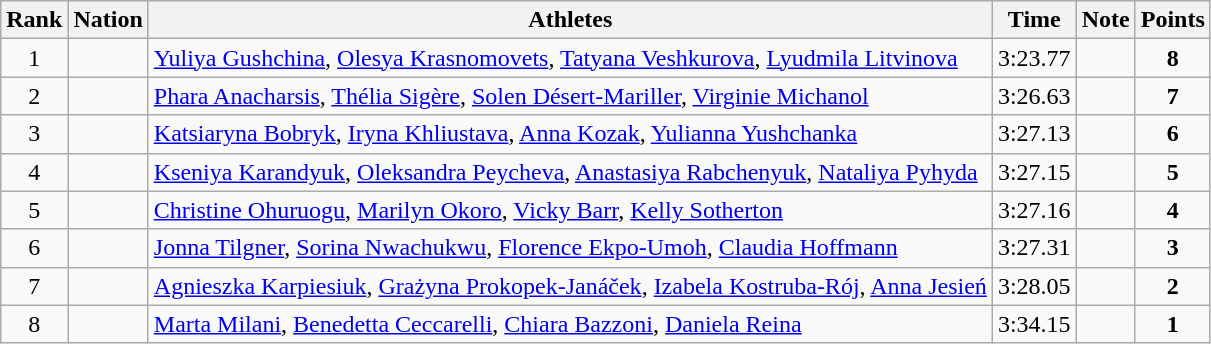<table class="wikitable sortable" style="text-align:center">
<tr>
<th>Rank</th>
<th>Nation</th>
<th>Athletes</th>
<th>Time</th>
<th>Note</th>
<th>Points</th>
</tr>
<tr>
<td>1</td>
<td align=left></td>
<td align=left><a href='#'>Yuliya Gushchina</a>, <a href='#'>Olesya Krasnomovets</a>, <a href='#'>Tatyana Veshkurova</a>, <a href='#'>Lyudmila Litvinova</a></td>
<td>3:23.77</td>
<td></td>
<td><strong>8</strong></td>
</tr>
<tr>
<td>2</td>
<td align=left></td>
<td align=left><a href='#'>Phara Anacharsis</a>, <a href='#'>Thélia Sigère</a>, <a href='#'>Solen Désert-Mariller</a>, <a href='#'>Virginie Michanol</a></td>
<td>3:26.63</td>
<td></td>
<td><strong>7</strong></td>
</tr>
<tr>
<td>3</td>
<td align=left></td>
<td align=left><a href='#'>Katsiaryna Bobryk</a>, <a href='#'>Iryna Khliustava</a>, <a href='#'>Anna Kozak</a>, <a href='#'>Yulianna Yushchanka</a></td>
<td>3:27.13</td>
<td></td>
<td><strong>6</strong></td>
</tr>
<tr>
<td>4</td>
<td align=left></td>
<td align=left><a href='#'>Kseniya Karandyuk</a>, <a href='#'>Oleksandra Peycheva</a>, <a href='#'>Anastasiya Rabchenyuk</a>, <a href='#'>Nataliya Pyhyda</a></td>
<td>3:27.15</td>
<td></td>
<td><strong>5</strong></td>
</tr>
<tr>
<td>5</td>
<td align=left></td>
<td align=left><a href='#'>Christine Ohuruogu</a>, <a href='#'>Marilyn Okoro</a>, <a href='#'>Vicky Barr</a>, <a href='#'>Kelly Sotherton</a></td>
<td>3:27.16</td>
<td></td>
<td><strong>4</strong></td>
</tr>
<tr>
<td>6</td>
<td align=left></td>
<td align=left><a href='#'>Jonna Tilgner</a>, <a href='#'>Sorina Nwachukwu</a>, <a href='#'>Florence Ekpo-Umoh</a>, <a href='#'>Claudia Hoffmann</a></td>
<td>3:27.31</td>
<td></td>
<td><strong>3</strong></td>
</tr>
<tr>
<td>7</td>
<td align=left></td>
<td align=left><a href='#'>Agnieszka Karpiesiuk</a>, <a href='#'>Grażyna Prokopek-Janáček</a>, <a href='#'>Izabela Kostruba-Rój</a>, <a href='#'>Anna Jesień</a></td>
<td>3:28.05</td>
<td></td>
<td><strong>2</strong></td>
</tr>
<tr>
<td>8</td>
<td align=left></td>
<td align=left><a href='#'>Marta Milani</a>, <a href='#'>Benedetta Ceccarelli</a>, <a href='#'>Chiara Bazzoni</a>, <a href='#'>Daniela Reina</a></td>
<td>3:34.15</td>
<td></td>
<td><strong>1</strong></td>
</tr>
</table>
